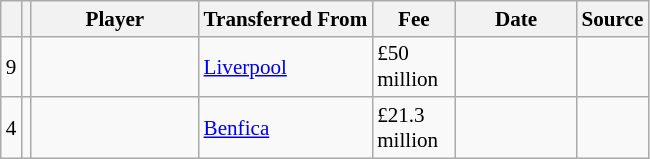<table class="wikitable plainrowheaders sortable" style="font-size:88%">
<tr>
<th></th>
<th></th>
<th scope=col width=105><strong>Player</strong></th>
<th><strong>Transferred From</strong></th>
<th scope=col width=49><strong>Fee</strong></th>
<th scope=col width=74><strong>Date</strong></th>
<th><strong>Source</strong></th>
</tr>
<tr>
<td align=center>9</td>
<td align=center></td>
<td></td>
<td> <a href='#'>Liverpool</a></td>
<td>£50 million</td>
<td></td>
<td></td>
</tr>
<tr>
<td align=center>4</td>
<td align=center></td>
<td></td>
<td> <a href='#'>Benfica</a></td>
<td>£21.3 million</td>
<td></td>
<td></td>
</tr>
</table>
